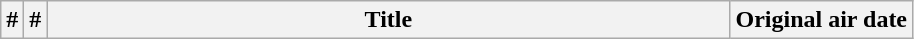<table class="wikitable plainrowheaders">
<tr>
<th>#</th>
<th>#</th>
<th style="width:28em;">Title</th>
<th>Original air date<br>











</th>
</tr>
</table>
